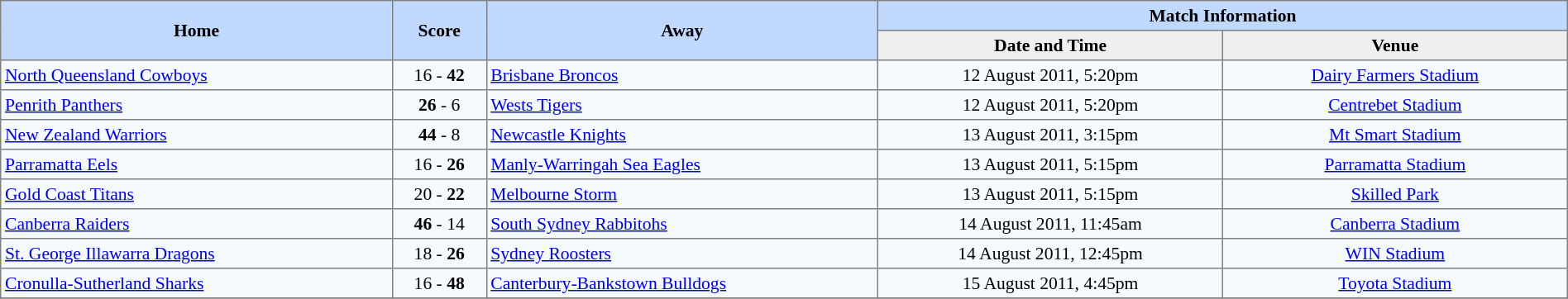<table border=1 style="border-collapse:collapse; font-size:90%; text-align:center;" cellpadding=3 cellspacing=0 width=100%>
<tr bgcolor=#C1D8FF>
<th rowspan=2 width=25%>Home</th>
<th rowspan=2 width=6%>Score</th>
<th rowspan=2 width=25%>Away</th>
<th colspan=6>Match Information</th>
</tr>
<tr bgcolor=#EFEFEF>
<th width=22%>Date and Time</th>
<th width=22%>Venue</th>
</tr>
<tr align=center bgcolor=#F5FAFF>
<td align=left> <a href='#'>North Queensland Cowboys</a></td>
<td>16 - <strong>42</strong></td>
<td align=left> <a href='#'>Brisbane Broncos</a></td>
<td>12 August 2011, 5:20pm</td>
<td><a href='#'>Dairy Farmers Stadium</a></td>
</tr>
<tr align=center bgcolor=#F5FAFF>
<td align=left> <a href='#'>Penrith Panthers</a></td>
<td><strong>26</strong> - 6</td>
<td align=left> <a href='#'>Wests Tigers</a></td>
<td>12 August 2011, 5:20pm</td>
<td><a href='#'>Centrebet Stadium</a></td>
</tr>
<tr align=center bgcolor=#F5FAFF>
<td align=left> <a href='#'>New Zealand Warriors</a></td>
<td><strong>44</strong> - 8</td>
<td align=left> <a href='#'>Newcastle Knights</a></td>
<td>13 August 2011, 3:15pm</td>
<td><a href='#'>Mt Smart Stadium</a></td>
</tr>
<tr align=center bgcolor=#F5FAFF>
<td align=left> <a href='#'>Parramatta Eels</a></td>
<td>16 - <strong>26</strong></td>
<td align=left> <a href='#'>Manly-Warringah Sea Eagles</a></td>
<td>13 August 2011, 5:15pm</td>
<td><a href='#'>Parramatta Stadium</a></td>
</tr>
<tr align=center bgcolor=#F5FAFF>
<td align=left> <a href='#'>Gold Coast Titans</a></td>
<td>20 - <strong>22</strong></td>
<td align=left> <a href='#'>Melbourne Storm</a></td>
<td>13 August 2011, 5:15pm</td>
<td><a href='#'>Skilled Park</a></td>
</tr>
<tr align=center bgcolor=#F5FAFF>
<td align=left> <a href='#'>Canberra Raiders</a></td>
<td><strong>46</strong> - 14</td>
<td align=left> <a href='#'>South Sydney Rabbitohs</a></td>
<td>14 August 2011, 11:45am</td>
<td><a href='#'>Canberra Stadium</a></td>
</tr>
<tr align=center bgcolor=#F5FAFF>
<td align=left> <a href='#'>St. George Illawarra Dragons</a></td>
<td>18 - <strong>26</strong></td>
<td align=left> <a href='#'>Sydney Roosters</a></td>
<td>14 August 2011, 12:45pm</td>
<td><a href='#'>WIN Stadium</a></td>
</tr>
<tr align=center bgcolor=#F5FAFF>
<td align=left> <a href='#'>Cronulla-Sutherland Sharks</a></td>
<td>16 - <strong>48</strong></td>
<td align=left> <a href='#'>Canterbury-Bankstown Bulldogs</a></td>
<td>15 August 2011, 4:45pm</td>
<td><a href='#'>Toyota Stadium</a></td>
</tr>
<tr>
</tr>
</table>
